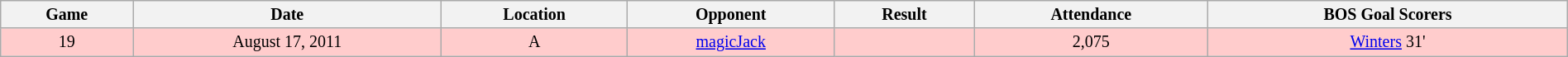<table class="wikitable" style="text-align:center; font-size:smaller; width:100%">
<tr>
<th>Game</th>
<th>Date</th>
<th>Location</th>
<th>Opponent</th>
<th>Result</th>
<th>Attendance</th>
<th>BOS Goal Scorers</th>
</tr>
<tr style="background:#fcc;">
<td>19</td>
<td>August 17, 2011</td>
<td>A</td>
<td><a href='#'>magicJack</a></td>
<td></td>
<td>2,075</td>
<td><a href='#'>Winters</a> 31'</td>
</tr>
</table>
